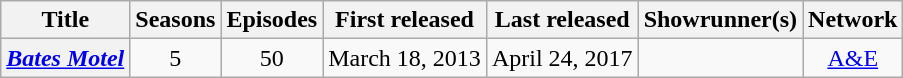<table class="wikitable plainrowheaders" style="text-align: center">
<tr>
<th scope="col">Title</th>
<th scope="col">Seasons</th>
<th scope="col">Episodes</th>
<th scope="col">First released</th>
<th scope="col">Last released</th>
<th scope="col">Showrunner(s)</th>
<th scope="col">Network</th>
</tr>
<tr>
<th scope="row"><em><a href='#'>Bates Motel</a></em></th>
<td>5</td>
<td>50</td>
<td>March 18, 2013</td>
<td>April 24, 2017</td>
<td></td>
<td><a href='#'>A&E</a></td>
</tr>
</table>
